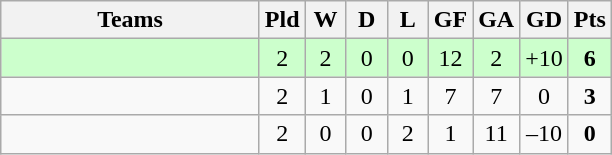<table class="wikitable" style="text-align: center;">
<tr>
<th width=165>Teams</th>
<th width=20>Pld</th>
<th width=20>W</th>
<th width=20>D</th>
<th width=20>L</th>
<th width=20>GF</th>
<th width=20>GA</th>
<th width=20>GD</th>
<th width=20>Pts</th>
</tr>
<tr align=center style="background:#ccffcc;">
<td style="text-align:left;"></td>
<td>2</td>
<td>2</td>
<td>0</td>
<td>0</td>
<td>12</td>
<td>2</td>
<td>+10</td>
<td><strong>6</strong></td>
</tr>
<tr align=center>
<td style="text-align:left;"></td>
<td>2</td>
<td>1</td>
<td>0</td>
<td>1</td>
<td>7</td>
<td>7</td>
<td>0</td>
<td><strong>3</strong></td>
</tr>
<tr align=center>
<td style="text-align:left;"></td>
<td>2</td>
<td>0</td>
<td>0</td>
<td>2</td>
<td>1</td>
<td>11</td>
<td>–10</td>
<td><strong>0</strong></td>
</tr>
</table>
